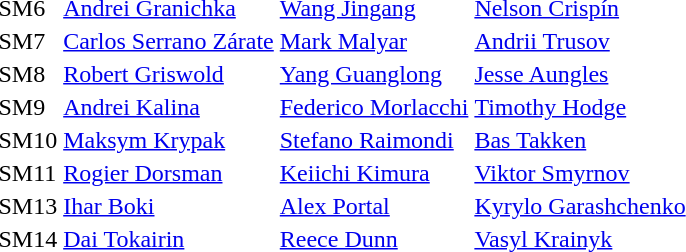<table>
<tr>
<td>SM6</td>
<td><a href='#'>Andrei Granichka</a><br></td>
<td><a href='#'>Wang Jingang</a><br></td>
<td><a href='#'>Nelson Crispín</a><br></td>
</tr>
<tr>
<td>SM7</td>
<td><a href='#'>Carlos Serrano Zárate</a><br></td>
<td><a href='#'>Mark Malyar</a><br></td>
<td><a href='#'>Andrii Trusov</a><br></td>
</tr>
<tr>
<td>SM8</td>
<td><a href='#'>Robert Griswold</a><br></td>
<td><a href='#'>Yang Guanglong</a><br></td>
<td><a href='#'>Jesse Aungles</a><br></td>
</tr>
<tr>
<td>SM9</td>
<td><a href='#'>Andrei Kalina</a><br></td>
<td><a href='#'>Federico Morlacchi</a><br></td>
<td><a href='#'>Timothy Hodge</a><br></td>
</tr>
<tr>
<td>SM10</td>
<td><a href='#'>Maksym Krypak</a><br></td>
<td><a href='#'>Stefano Raimondi</a><br></td>
<td><a href='#'>Bas Takken</a><br></td>
</tr>
<tr>
<td>SM11</td>
<td><a href='#'>Rogier Dorsman</a><br></td>
<td><a href='#'>Keiichi Kimura</a><br></td>
<td><a href='#'>Viktor Smyrnov</a><br></td>
</tr>
<tr>
<td>SM13</td>
<td><a href='#'>Ihar Boki</a><br></td>
<td><a href='#'>Alex Portal</a><br></td>
<td><a href='#'>Kyrylo Garashchenko</a><br></td>
</tr>
<tr>
<td>SM14</td>
<td><a href='#'>Dai Tokairin</a><br></td>
<td><a href='#'>Reece Dunn</a><br></td>
<td><a href='#'>Vasyl Krainyk</a><br></td>
</tr>
</table>
